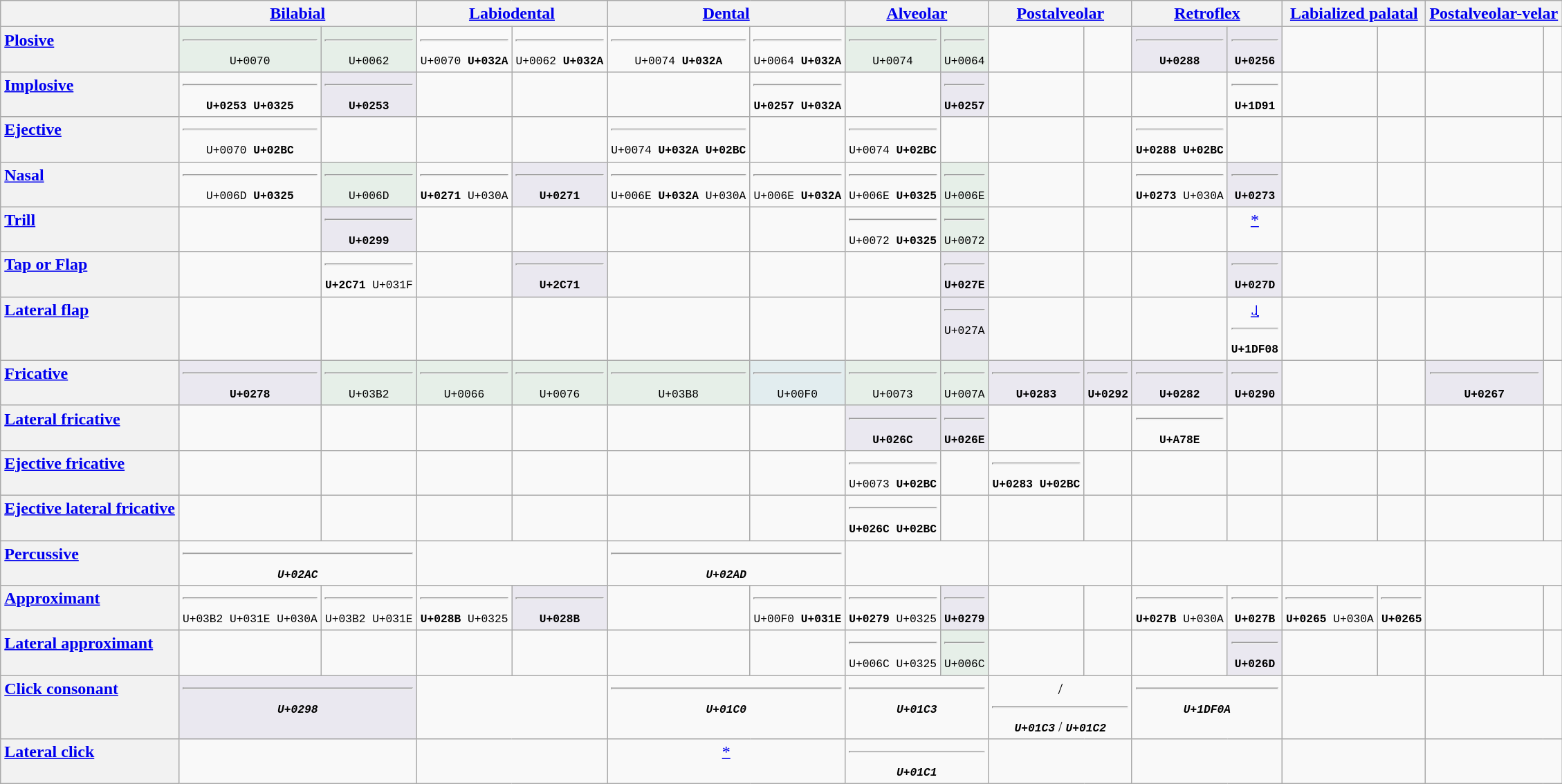<table class="wikitable" style="white-space: nowrap;">
<tr>
<th></th>
<th colspan="2"><a href='#'>Bilabial</a></th>
<th colspan="2"><a href='#'>Labiodental</a></th>
<th colspan="2"><a href='#'>Dental</a></th>
<th colspan="2"><a href='#'>Alveolar</a></th>
<th colspan="2"><a href='#'>Postalveolar</a></th>
<th colspan="2"><a href='#'>Retroflex</a></th>
<th colspan="2"><a href='#'>Labialized palatal</a></th>
<th colspan="2"><a href='#'>Postalveolar-velar</a></th>
</tr>
<tr style="vertical-align:top; text-align:center;">
<th style="text-align: left"><a href='#'>Plosive</a></th>
<td style="background: #e6efe8"> <hr><small><code><code>U+0070</code></code></small></td>
<td style="background: #e6efe8"> <hr><small><code><code>U+0062</code></code></small></td>
<td> <hr><small><code>U+0070 <strong>U+032A</strong></code></small></td>
<td> <hr><small><code>U+0062 <strong>U+032A</strong></code></small></td>
<td> <hr><small><code>U+0074 <strong>U+032A</strong></code></small></td>
<td> <hr><small><code>U+0064 <strong>U+032A</strong></code></small></td>
<td style="background: #e6efe8"> <hr><small><code><code>U+0074</code></code></small></td>
<td style="background: #e6efe8"> <hr><small><code><code>U+0064</code></code></small></td>
<td></td>
<td></td>
<td style="background: #eae8f0"> <hr><small><code><code><strong>U+0288</strong></code></code></small></td>
<td style="background: #eae8f0"> <hr><small><code><code><strong>U+0256</strong></code></code></small></td>
<td></td>
<td></td>
<td></td>
<td></td>
</tr>
<tr style="vertical-align:top; text-align:center;">
<th style="text-align: left"><a href='#'>Implosive</a></th>
<td style="background: left"> <hr><small><code><strong>U+0253</strong> <strong>U+0325</strong></code></small></td>
<td style="background: #eae8f0"> <hr><small><code><code><strong>U+0253</strong></code></code></small></td>
<td></td>
<td></td>
<td></td>
<td> <hr><small><code><strong>U+0257</strong> <strong>U+032A</strong></code></small></td>
<td></td>
<td style="background: #eae8f0"> <hr><small><code><code><strong>U+0257</strong></code></code></small></td>
<td></td>
<td></td>
<td></td>
<td> <hr><small><code><strong>U+1D91</strong></code></small></td>
<td></td>
<td></td>
<td></td>
<td></td>
</tr>
<tr style="vertical-align:top; text-align:center;">
<th style="text-align: left"><a href='#'>Ejective</a></th>
<td> <hr><small><code>U+0070 <strong>U+02BC</strong></code></small></td>
<td></td>
<td></td>
<td></td>
<td> <hr><small><code>U+0074 <strong>U+032A</strong> <strong>U+02BC</strong></code></small></td>
<td></td>
<td> <hr><small><code>U+0074 <strong>U+02BC</strong></code></small></td>
<td></td>
<td></td>
<td></td>
<td> <hr><small><code><strong>U+0288</strong> <strong>U+02BC</strong></code></small></td>
<td></td>
<td></td>
<td></td>
<td></td>
<td></td>
</tr>
<tr style="vertical-align:top; text-align:center;">
<th style="text-align: left"><a href='#'>Nasal</a></th>
<td> <hr><small><code>U+006D <strong>U+0325</strong></code></small></td>
<td style="background: #e6efe8"> <hr><small><code><code>U+006D</code></code></small></td>
<td> <hr><small><code><strong>U+0271</strong> U+030A</code></small></td>
<td style="background: #eae8f0"> <hr><small><code><code><strong>U+0271</strong></code></code></small></td>
<td> <hr><small><code>U+006E <strong>U+032A</strong> U+030A</code></small></td>
<td> <hr><small><code>U+006E <strong>U+032A</strong></code></small></td>
<td> <hr><small><code>U+006E <strong>U+0325</strong></code></small></td>
<td style="background: #e6efe8"> <hr><small><code><code>U+006E</code></code></small></td>
<td></td>
<td></td>
<td> <hr><small><code><strong>U+0273</strong> U+030A</code></small></td>
<td style="background: #eae8f0"> <hr><small><code><code><strong>U+0273</strong></code></code></small></td>
<td></td>
<td></td>
<td></td>
<td></td>
</tr>
<tr style="vertical-align:top; text-align:center;">
<th style="text-align: left"><a href='#'>Trill</a></th>
<td></td>
<td style="background: #eae8f0"> <hr><small><code><code><strong>U+0299</strong></code></code></small></td>
<td></td>
<td></td>
<td></td>
<td></td>
<td> <hr><small><code>U+0072 <strong>U+0325</strong></code></small></td>
<td style="background: #e6efe8"> <hr><small><code><code>U+0072</code></code></small></td>
<td></td>
<td></td>
<td></td>
<td><a href='#'>*</a></td>
<td></td>
<td></td>
<td></td>
<td></td>
</tr>
<tr style="vertical-align:top; text-align:center;">
<th style="text-align: left"><a href='#'>Tap or Flap</a></th>
<td></td>
<td> <hr><small><code><strong>U+2C71</strong> U+031F</code></small></td>
<td></td>
<td style="background: #eae8f0"> <hr><small><code><code><strong>U+2C71</strong></code></code></small></td>
<td></td>
<td></td>
<td></td>
<td style="background: #eae8f0"> <hr><small><code><code><strong>U+027E</strong></code></code></small></td>
<td></td>
<td></td>
<td></td>
<td style="background: #eae8f0"> <hr><small><code><code><strong>U+027D</strong></code></code></small></td>
<td></td>
<td></td>
<td></td>
<td></td>
</tr>
<tr style="vertical-align:top; text-align:center;">
<th style="text-align: left"><a href='#'>Lateral flap</a></th>
<td></td>
<td></td>
<td></td>
<td></td>
<td></td>
<td></td>
<td></td>
<td style="background: #eae8f0"> <hr><small><code><code>U+027A</code></code></small></td>
<td></td>
<td></td>
<td></td>
<td><a href='#'>𝼈</a> <hr><small><code><strong>U+1DF08</strong></code></small></td>
<td></td>
<td></td>
<td></td>
<td></td>
</tr>
<tr style="vertical-align:top; text-align:center;">
<th style="text-align: left"><a href='#'>Fricative</a></th>
<td style="background: #eae8f0"> <hr><small><code><code><strong>U+0278</strong></code></code></small></td>
<td style="background: #e6efe8"> <hr><small><code><code>U+03B2</code></code></small></td>
<td style="background: #e6efe8"> <hr><small><code><code>U+0066</code></code></small></td>
<td style="background: #e6efe8"> <hr><small><code><code>U+0076</code></code></small></td>
<td style="background: #e6efe8"> <hr><small><code><code>U+03B8</code></code></small></td>
<td style="background: #e2edef"> <hr><small><code><code>U+00F0</code></code></small></td>
<td style="background: #e6efe8"> <hr><small><code><code>U+0073</code></code></small></td>
<td style="background: #e6efe8"> <hr><small><code><code>U+007A</code></code></small></td>
<td style="background: #eae8f0"> <hr><small><code><code><strong>U+0283</strong></code></code></small></td>
<td style="background: #eae8f0"> <hr><small><code><code><strong>U+0292</strong></code></code></small></td>
<td style="background: #eae8f0"> <hr><small><code><code><strong>U+0282</strong></code></code></small></td>
<td style="background: #eae8f0"> <hr><small><code><code><strong>U+0290</strong></code></code></small></td>
<td></td>
<td></td>
<td style="background: #eae8f0"> <hr><small><code><code><strong>U+0267</strong></code></code></small></td>
<td></td>
</tr>
<tr style="vertical-align:top; text-align:center;">
<th style="text-align: left"><a href='#'>Lateral fricative</a></th>
<td></td>
<td></td>
<td></td>
<td></td>
<td></td>
<td></td>
<td style="background: #eae8f0"> <hr><small><code><code><strong>U+026C</strong></code></code></small></td>
<td style="background: #eae8f0"> <hr><small><code><code><strong>U+026E</strong></code></code></small></td>
<td></td>
<td></td>
<td> <hr><small><code><code><strong>U+A78E</strong></code></code></small></td>
<td></td>
<td></td>
<td></td>
<td></td>
<td></td>
</tr>
<tr style="vertical-align:top; text-align:center;">
<th style="text-align: left"><a href='#'>Ejective fricative</a></th>
<td></td>
<td></td>
<td></td>
<td></td>
<td></td>
<td></td>
<td> <hr><small><code>U+0073 <strong>U+02BC</strong></code></small></td>
<td></td>
<td> <hr><small><code><strong>U+0283</strong> <strong>U+02BC</strong></code></small></td>
<td></td>
<td></td>
<td></td>
<td></td>
<td></td>
<td></td>
<td></td>
</tr>
<tr style="vertical-align:top; text-align:center;">
<th style="text-align: left"><a href='#'>Ejective lateral fricative</a></th>
<td></td>
<td></td>
<td></td>
<td></td>
<td></td>
<td></td>
<td> <hr><small><code><strong>U+026C</strong> <strong>U+02BC</strong></code></small></td>
<td></td>
<td></td>
<td></td>
<td></td>
<td></td>
<td></td>
<td></td>
<td></td>
<td></td>
</tr>
<tr style="vertical-align:top; text-align:center;">
<th style="text-align: left"><a href='#'>Percussive</a></th>
<td colspan=2> <hr><small><code><code><strong><em>U+02AC</em></strong></code></code></small></td>
<td colspan=2></td>
<td colspan=2> <hr><small><code><code><strong><em>U+02AD</em></strong></code></code></small></td>
<td colspan=2></td>
<td colspan=2></td>
<td colspan=2></td>
<td colspan=2></td>
<td colspan=2></td>
</tr>
<tr style="vertical-align:top; text-align:center;">
<th style="text-align: left"><a href='#'>Approximant</a></th>
<td> <hr><small><code>U+03B2 U+031E U+030A</code></small></td>
<td> <hr><small><code>U+03B2 U+031E</code></small></td>
<td> <hr><small><code><strong>U+028B</strong> U+0325</code></small></td>
<td style="background: #eae8f0"> <hr><small><code><code><strong>U+028B</strong></code></code></small></td>
<td></td>
<td> <hr><small><code>U+00F0 <strong>U+031E</strong></code></small></td>
<td> <hr><small><code><strong>U+0279</strong> U+0325</code></small></td>
<td style="background: #eae8f0"> <hr><small><code><code><strong>U+0279</strong></code></code></small></td>
<td></td>
<td></td>
<td> <hr><small><code><strong>U+027B</strong> U+030A</code></small></td>
<td> <hr><small><code><code><strong>U+027B</strong></code></code></small></td>
<td> <hr><small><code><strong>U+0265</strong> U+030A</code></small></td>
<td> <hr><small><code><code><strong>U+0265</strong></code></code></small></td>
<td></td>
<td></td>
</tr>
<tr style="vertical-align:top; text-align:center;">
<th style="text-align: left"><a href='#'>Lateral approximant</a></th>
<td></td>
<td></td>
<td></td>
<td></td>
<td></td>
<td></td>
<td> <hr><small><code>U+006C U+0325</code></small></td>
<td style="background: #e6efe8"> <hr><small><code><code>U+006C</code></code></small></td>
<td></td>
<td></td>
<td></td>
<td style="background: #eae8f0"> <hr><small><code><code><strong>U+026D</strong></code></code></small></td>
<td></td>
<td></td>
<td></td>
<td></td>
</tr>
<tr style="vertical-align:top; text-align:center;">
<th style="text-align: left"><a href='#'>Click consonant</a></th>
<td style="background: #eae8f0" colspan=2> <hr><small><code><code><strong><em>U+0298</em></strong></code></code></small></td>
<td colspan=2></td>
<td colspan=2> <hr><small><code><code><strong><em>U+01C0</em></strong></code></code></small></td>
<td colspan=2> <hr><small><code><code><strong><em>U+01C3</em></strong></code></code></small></td>
<td colspan=2> /  <hr><small><code><code><strong><em>U+01C3</em></strong></code></code> / <code><code><strong><em>U+01C2</em></strong></code></code></small></td>
<td colspan=2> <hr><small><code><code><strong><em>U+1DF0A</em></strong></code></code></small></td>
<td colspan=2></td>
</tr>
<tr style="vertical-align:top; text-align:center;">
<th style="text-align: left"><a href='#'>Lateral click</a></th>
<td colspan=2></td>
<td colspan=2></td>
<td colspan=2><a href='#'>*</a></td>
<td colspan=2> <hr><small><code><code><strong><em>U+01C1</em></strong></code></code></small></td>
<td colspan=2></td>
<td colspan=2></td>
<td colspan=2></td>
<td colspan=2></td>
</tr>
</table>
